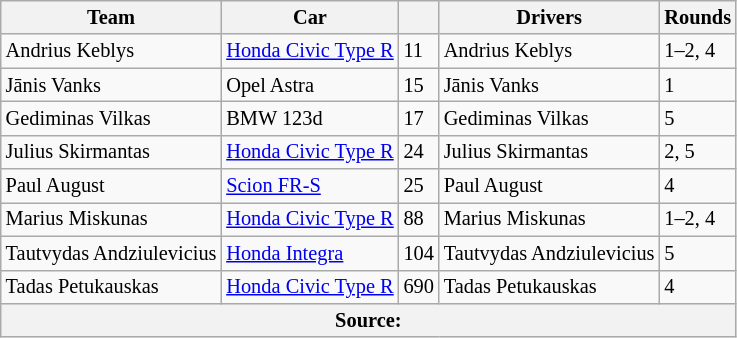<table class="wikitable" style="font-size: 85%">
<tr>
<th>Team</th>
<th>Car</th>
<th></th>
<th>Drivers</th>
<th>Rounds</th>
</tr>
<tr>
<td> Andrius Keblys</td>
<td><a href='#'>Honda Civic Type R</a></td>
<td>11</td>
<td> Andrius Keblys</td>
<td>1–2, 4</td>
</tr>
<tr>
<td> Jānis Vanks</td>
<td>Opel Astra</td>
<td>15</td>
<td> Jānis Vanks</td>
<td>1</td>
</tr>
<tr>
<td> Gediminas Vilkas</td>
<td>BMW 123d</td>
<td>17</td>
<td> Gediminas Vilkas</td>
<td>5</td>
</tr>
<tr>
<td> Julius Skirmantas</td>
<td><a href='#'>Honda Civic Type R</a></td>
<td>24</td>
<td> Julius Skirmantas</td>
<td>2, 5</td>
</tr>
<tr>
<td> Paul August</td>
<td><a href='#'>Scion FR-S</a></td>
<td>25</td>
<td> Paul August</td>
<td>4</td>
</tr>
<tr>
<td> Marius Miskunas</td>
<td><a href='#'>Honda Civic Type R</a></td>
<td>88</td>
<td> Marius Miskunas</td>
<td>1–2, 4</td>
</tr>
<tr>
<td> Tautvydas Andziulevicius</td>
<td><a href='#'>Honda Integra</a></td>
<td>104</td>
<td> Tautvydas Andziulevicius</td>
<td>5</td>
</tr>
<tr>
<td> Tadas Petukauskas</td>
<td><a href='#'>Honda Civic Type R</a></td>
<td>690</td>
<td> Tadas Petukauskas</td>
<td>4</td>
</tr>
<tr>
<th colspan=5>Source:</th>
</tr>
</table>
